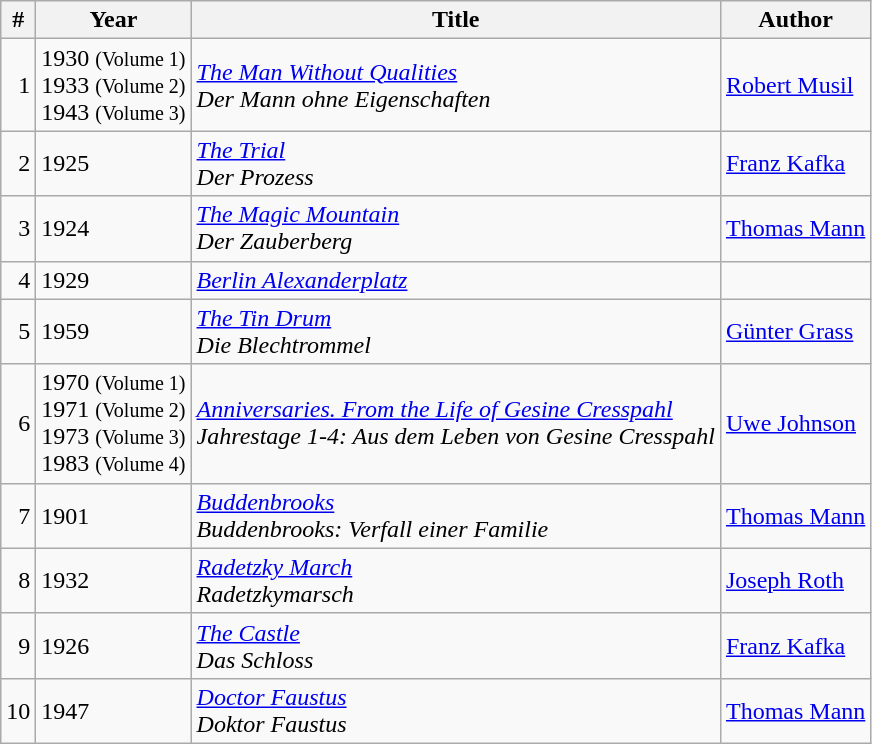<table class="wikitable sortable">
<tr>
<th>#</th>
<th>Year</th>
<th>Title</th>
<th>Author</th>
</tr>
<tr style="text-align:left;">
<td align="right">1</td>
<td>1930 <small>(Volume 1)</small><br>1933 <small>(Volume 2)</small><br>1943 <small>(Volume 3)</small></td>
<td><em><a href='#'>The Man Without Qualities</a></em><br><em>Der Mann ohne Eigenschaften</em></td>
<td><a href='#'>Robert Musil</a></td>
</tr>
<tr style="text-align:left;">
<td align="right">2</td>
<td>1925</td>
<td><em><a href='#'>The Trial</a></em><br><em>Der Prozess</em></td>
<td><a href='#'>Franz Kafka</a></td>
</tr>
<tr style="text-align:left;">
<td align="right">3</td>
<td>1924</td>
<td><em><a href='#'>The Magic Mountain</a></em><br><em>Der Zauberberg</em></td>
<td><a href='#'>Thomas Mann</a></td>
</tr>
<tr style="text-align:left;">
<td align="right">4</td>
<td>1929</td>
<td><em><a href='#'>Berlin Alexanderplatz</a></em></td>
<td></td>
</tr>
<tr style="text-align:left;">
<td align="right">5</td>
<td>1959</td>
<td><em><a href='#'>The Tin Drum</a></em><br><em>Die Blechtrommel</em></td>
<td><a href='#'>Günter Grass</a></td>
</tr>
<tr style="text-align:left;">
<td align="right">6</td>
<td>1970 <small>(Volume 1)</small><br>1971 <small>(Volume 2)</small><br>1973 <small>(Volume 3)</small><br>1983 <small>(Volume 4)</small></td>
<td><em><a href='#'>Anniversaries. From the Life of Gesine Cresspahl</a></em><br><em>Jahrestage 1-4: Aus dem Leben von Gesine Cresspahl</em></td>
<td><a href='#'>Uwe Johnson</a></td>
</tr>
<tr style="text-align:left;">
<td align="right">7</td>
<td>1901</td>
<td><em><a href='#'>Buddenbrooks</a></em><br><em>Buddenbrooks: Verfall einer Familie</em></td>
<td><a href='#'>Thomas Mann</a></td>
</tr>
<tr style="text-align:left;">
<td align="right">8</td>
<td>1932</td>
<td><em><a href='#'>Radetzky March</a></em><br><em>Radetzkymarsch</em></td>
<td><a href='#'>Joseph Roth</a></td>
</tr>
<tr style="text-align:left;">
<td align="right">9</td>
<td>1926</td>
<td><em><a href='#'>The Castle</a></em><br><em>Das Schloss</em></td>
<td><a href='#'>Franz Kafka</a></td>
</tr>
<tr style="text-align:left;">
<td align="right">10</td>
<td>1947</td>
<td><em><a href='#'>Doctor Faustus</a></em><br><em>Doktor Faustus</em></td>
<td><a href='#'>Thomas Mann</a></td>
</tr>
</table>
